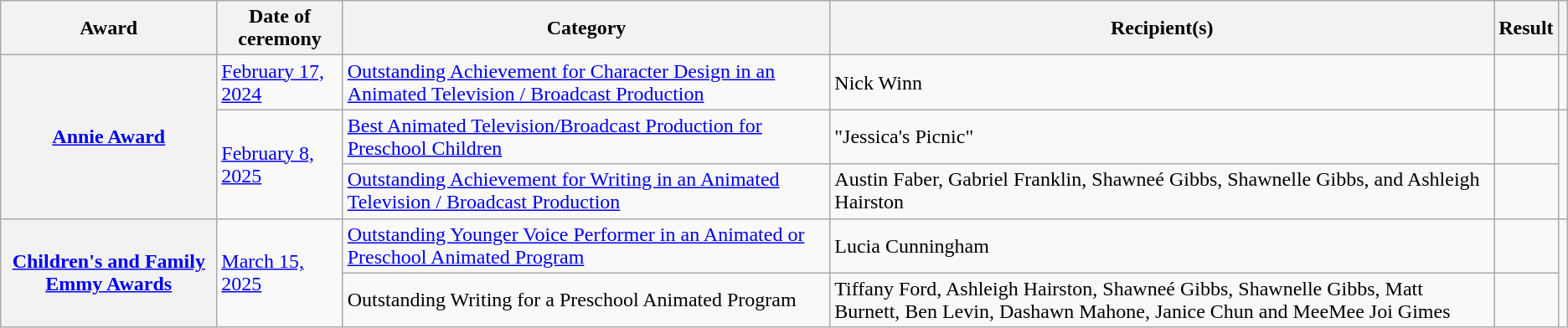<table class="wikitable sortable plainrowheaders col6center">
<tr>
<th scope="col">Award</th>
<th scope="col">Date of ceremony</th>
<th scope="col">Category</th>
<th scope="col">Recipient(s)</th>
<th scope="col">Result</th>
<th scope="col" class="unsortable"></th>
</tr>
<tr>
<th rowspan="3" scope="row"><a href='#'>Annie Award</a></th>
<td><a href='#'>February 17, 2024</a></td>
<td><a href='#'>Outstanding Achievement for Character Design in an Animated Television / Broadcast Production</a></td>
<td>Nick Winn </td>
<td></td>
<td align="center"></td>
</tr>
<tr>
<td rowspan="2"><a href='#'>February 8, 2025</a></td>
<td><a href='#'>Best Animated Television/Broadcast Production for Preschool Children</a></td>
<td>"Jessica's Picnic"</td>
<td></td>
<td align="center" rowspan="2"></td>
</tr>
<tr>
<td><a href='#'>Outstanding Achievement for Writing in an Animated Television / Broadcast Production</a></td>
<td>Austin Faber, Gabriel Franklin, Shawneé Gibbs, Shawnelle Gibbs, and Ashleigh Hairston </td>
<td></td>
</tr>
<tr>
<th rowspan="2" scope="row"><a href='#'>Children's and Family Emmy Awards</a></th>
<td rowspan="2"><a href='#'>March 15, 2025</a></td>
<td><a href='#'>Outstanding Younger Voice Performer in an Animated or Preschool Animated Program</a></td>
<td>Lucia Cunningham</td>
<td></td>
<td align="center" rowspan="2"></td>
</tr>
<tr>
<td>Outstanding Writing for a Preschool Animated Program</td>
<td>Tiffany Ford, Ashleigh Hairston, Shawneé Gibbs, Shawnelle Gibbs, Matt Burnett, Ben Levin, Dashawn Mahone, Janice Chun and MeeMee Joi Gimes </td>
<td></td>
</tr>
</table>
